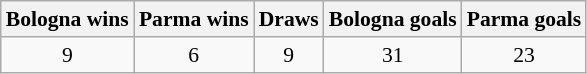<table class="wikitable" style="font-size:90%; text-align:center;">
<tr>
<th>Bologna wins</th>
<th>Parma wins</th>
<th>Draws</th>
<th>Bologna goals</th>
<th>Parma goals</th>
</tr>
<tr>
<td>9</td>
<td>6</td>
<td>9</td>
<td>31</td>
<td>23</td>
</tr>
</table>
